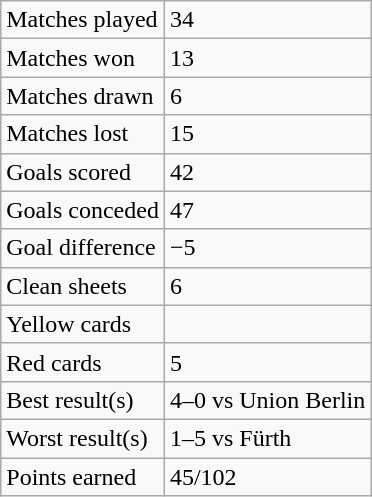<table class="wikitable">
<tr>
<td>Matches played</td>
<td>34</td>
</tr>
<tr>
<td>Matches won</td>
<td>13</td>
</tr>
<tr>
<td>Matches drawn</td>
<td>6</td>
</tr>
<tr>
<td>Matches lost</td>
<td>15</td>
</tr>
<tr>
<td>Goals scored</td>
<td>42</td>
</tr>
<tr>
<td>Goals conceded</td>
<td>47</td>
</tr>
<tr>
<td>Goal difference</td>
<td>−5</td>
</tr>
<tr>
<td>Clean sheets</td>
<td>6</td>
</tr>
<tr>
<td>Yellow cards</td>
<td></td>
</tr>
<tr>
<td>Red cards</td>
<td>5</td>
</tr>
<tr>
<td>Best result(s)</td>
<td>4–0 vs Union Berlin</td>
</tr>
<tr>
<td>Worst result(s)</td>
<td>1–5 vs Fürth</td>
</tr>
<tr>
<td>Points earned</td>
<td>45/102</td>
</tr>
</table>
